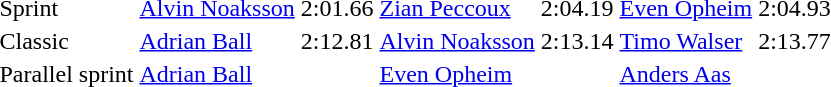<table>
<tr>
<td>Sprint</td>
<td> <a href='#'>Alvin Noaksson</a></td>
<td>2:01.66</td>
<td> <a href='#'>Zian Peccoux</a></td>
<td>2:04.19</td>
<td> <a href='#'>Even Opheim</a></td>
<td>2:04.93</td>
</tr>
<tr>
<td>Classic</td>
<td> <a href='#'>Adrian Ball</a></td>
<td>2:12.81</td>
<td> <a href='#'>Alvin Noaksson</a></td>
<td>2:13.14</td>
<td> <a href='#'>Timo Walser</a></td>
<td>2:13.77</td>
</tr>
<tr>
<td>Parallel sprint</td>
<td colspan="2"> <a href='#'>Adrian Ball</a></td>
<td colspan="2"> <a href='#'>Even Opheim</a></td>
<td colspan="2"> <a href='#'>Anders Aas</a></td>
</tr>
</table>
